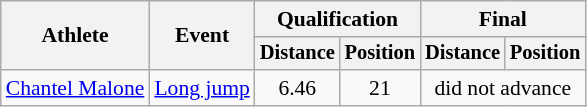<table class=wikitable style="font-size:90%">
<tr>
<th rowspan="2">Athlete</th>
<th rowspan="2">Event</th>
<th colspan="2">Qualification</th>
<th colspan="2">Final</th>
</tr>
<tr style="font-size:95%">
<th>Distance</th>
<th>Position</th>
<th>Distance</th>
<th>Position</th>
</tr>
<tr style=text-align:center>
<td style=text-align:left><a href='#'>Chantel Malone</a></td>
<td style=text-align:left><a href='#'>Long jump</a></td>
<td>6.46</td>
<td>21</td>
<td colspan=2>did not advance</td>
</tr>
</table>
